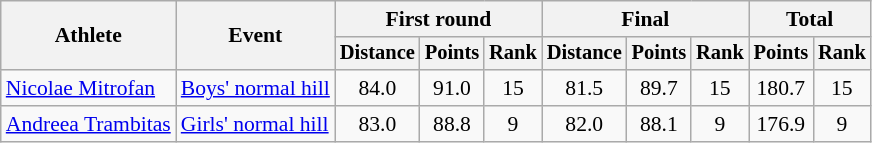<table class="wikitable" style="font-size:90%">
<tr>
<th rowspan=2>Athlete</th>
<th rowspan=2>Event</th>
<th colspan=3>First round</th>
<th colspan=3>Final</th>
<th colspan=2>Total</th>
</tr>
<tr style="font-size:95%">
<th>Distance</th>
<th>Points</th>
<th>Rank</th>
<th>Distance</th>
<th>Points</th>
<th>Rank</th>
<th>Points</th>
<th>Rank</th>
</tr>
<tr align=center>
<td align=left><a href='#'>Nicolae Mitrofan</a></td>
<td align=left><a href='#'>Boys' normal hill</a></td>
<td>84.0</td>
<td>91.0</td>
<td>15</td>
<td>81.5</td>
<td>89.7</td>
<td>15</td>
<td>180.7</td>
<td>15</td>
</tr>
<tr align=center>
<td align=left><a href='#'>Andreea Trambitas</a></td>
<td align=left><a href='#'>Girls' normal hill</a></td>
<td>83.0</td>
<td>88.8</td>
<td>9</td>
<td>82.0</td>
<td>88.1</td>
<td>9</td>
<td>176.9</td>
<td>9</td>
</tr>
</table>
